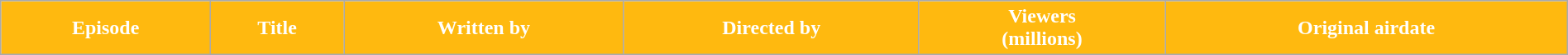<table class="wikitable plainrowheaders" style="width:100%;">
<tr style="color:#fff;">
<th style="background:#FFB90F;">Episode</th>
<th style="background:#FFB90F;">Title</th>
<th style="background:#FFB90F;">Written by</th>
<th style="background:#FFB90F;">Directed by</th>
<th style="background:#FFB90F;">Viewers<br>(millions)</th>
<th style="background:#FFB90F;">Original airdate<br>
</th>
</tr>
</table>
